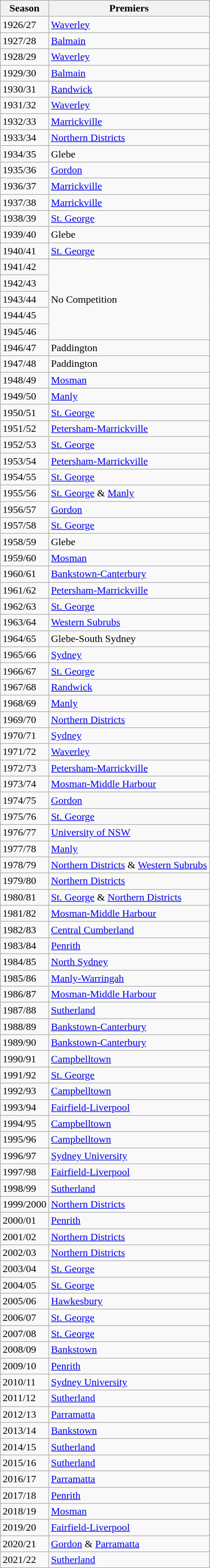<table class="wikitable">
<tr>
<th>Season</th>
<th>Premiers</th>
</tr>
<tr>
<td>1926/27</td>
<td><a href='#'>Waverley</a></td>
</tr>
<tr>
<td>1927/28</td>
<td><a href='#'>Balmain</a></td>
</tr>
<tr>
<td>1928/29</td>
<td><a href='#'>Waverley</a></td>
</tr>
<tr>
<td>1929/30</td>
<td><a href='#'>Balmain</a></td>
</tr>
<tr>
<td>1930/31</td>
<td><a href='#'>Randwick</a></td>
</tr>
<tr>
<td>1931/32</td>
<td><a href='#'>Waverley</a></td>
</tr>
<tr>
<td>1932/33</td>
<td><a href='#'>Marrickville</a></td>
</tr>
<tr>
<td>1933/34</td>
<td><a href='#'>Northern Districts</a></td>
</tr>
<tr>
<td>1934/35</td>
<td>Glebe</td>
</tr>
<tr>
<td>1935/36</td>
<td><a href='#'>Gordon</a></td>
</tr>
<tr>
<td>1936/37</td>
<td><a href='#'>Marrickville</a></td>
</tr>
<tr>
<td>1937/38</td>
<td><a href='#'>Marrickville</a></td>
</tr>
<tr>
<td>1938/39</td>
<td><a href='#'>St. George</a></td>
</tr>
<tr>
<td>1939/40</td>
<td>Glebe</td>
</tr>
<tr>
<td>1940/41</td>
<td><a href='#'>St. George</a></td>
</tr>
<tr>
<td>1941/42</td>
<td rowspan="5">No Competition</td>
</tr>
<tr>
<td>1942/43</td>
</tr>
<tr>
<td>1943/44</td>
</tr>
<tr>
<td>1944/45</td>
</tr>
<tr>
<td>1945/46</td>
</tr>
<tr>
<td>1946/47</td>
<td>Paddington</td>
</tr>
<tr>
<td>1947/48</td>
<td>Paddington</td>
</tr>
<tr>
<td>1948/49</td>
<td><a href='#'>Mosman</a></td>
</tr>
<tr>
<td>1949/50</td>
<td><a href='#'>Manly</a></td>
</tr>
<tr>
<td>1950/51</td>
<td><a href='#'>St. George</a></td>
</tr>
<tr>
<td>1951/52</td>
<td><a href='#'>Petersham-Marrickville</a></td>
</tr>
<tr>
<td>1952/53</td>
<td><a href='#'>St. George</a></td>
</tr>
<tr>
<td>1953/54</td>
<td><a href='#'>Petersham-Marrickville</a></td>
</tr>
<tr>
<td>1954/55</td>
<td><a href='#'>St. George</a></td>
</tr>
<tr>
<td>1955/56</td>
<td><a href='#'>St. George</a> & <a href='#'>Manly</a></td>
</tr>
<tr>
<td>1956/57</td>
<td><a href='#'>Gordon</a></td>
</tr>
<tr>
<td>1957/58</td>
<td><a href='#'>St. George</a></td>
</tr>
<tr>
<td>1958/59</td>
<td>Glebe</td>
</tr>
<tr>
<td>1959/60</td>
<td><a href='#'>Mosman</a></td>
</tr>
<tr>
<td>1960/61</td>
<td><a href='#'>Bankstown-Canterbury</a></td>
</tr>
<tr>
<td>1961/62</td>
<td><a href='#'>Petersham-Marrickville</a></td>
</tr>
<tr>
<td>1962/63</td>
<td><a href='#'>St. George</a></td>
</tr>
<tr>
<td>1963/64</td>
<td><a href='#'>Western Subrubs</a></td>
</tr>
<tr>
<td>1964/65</td>
<td>Glebe-South Sydney</td>
</tr>
<tr>
<td>1965/66</td>
<td><a href='#'>Sydney</a></td>
</tr>
<tr>
<td>1966/67</td>
<td><a href='#'>St. George</a></td>
</tr>
<tr>
<td>1967/68</td>
<td><a href='#'>Randwick</a></td>
</tr>
<tr>
<td>1968/69</td>
<td><a href='#'>Manly</a></td>
</tr>
<tr>
<td>1969/70</td>
<td><a href='#'>Northern Districts</a></td>
</tr>
<tr>
<td>1970/71</td>
<td><a href='#'>Sydney</a></td>
</tr>
<tr>
<td>1971/72</td>
<td><a href='#'>Waverley</a></td>
</tr>
<tr>
<td>1972/73</td>
<td><a href='#'>Petersham-Marrickville</a></td>
</tr>
<tr>
<td>1973/74</td>
<td><a href='#'>Mosman-Middle Harbour</a></td>
</tr>
<tr>
<td>1974/75</td>
<td><a href='#'>Gordon</a></td>
</tr>
<tr>
<td>1975/76</td>
<td><a href='#'>St. George</a></td>
</tr>
<tr>
<td>1976/77</td>
<td><a href='#'>University of NSW</a></td>
</tr>
<tr>
<td>1977/78</td>
<td><a href='#'>Manly</a></td>
</tr>
<tr>
<td>1978/79</td>
<td><a href='#'>Northern Districts</a> & <a href='#'>Western Subrubs</a></td>
</tr>
<tr>
<td>1979/80</td>
<td><a href='#'>Northern Districts</a></td>
</tr>
<tr>
<td>1980/81</td>
<td><a href='#'>St. George</a> & <a href='#'>Northern Districts</a></td>
</tr>
<tr>
<td>1981/82</td>
<td><a href='#'>Mosman-Middle Harbour</a></td>
</tr>
<tr>
<td>1982/83</td>
<td><a href='#'>Central Cumberland</a></td>
</tr>
<tr>
<td>1983/84</td>
<td><a href='#'>Penrith</a></td>
</tr>
<tr>
<td>1984/85</td>
<td><a href='#'>North Sydney</a></td>
</tr>
<tr>
<td>1985/86</td>
<td><a href='#'>Manly-Warringah</a></td>
</tr>
<tr>
<td>1986/87</td>
<td><a href='#'>Mosman-Middle Harbour</a></td>
</tr>
<tr>
<td>1987/88</td>
<td><a href='#'>Sutherland</a></td>
</tr>
<tr>
<td>1988/89</td>
<td><a href='#'>Bankstown-Canterbury</a></td>
</tr>
<tr>
<td>1989/90</td>
<td><a href='#'>Bankstown-Canterbury</a></td>
</tr>
<tr>
<td>1990/91</td>
<td><a href='#'>Campbelltown</a></td>
</tr>
<tr>
<td>1991/92</td>
<td><a href='#'>St. George</a></td>
</tr>
<tr>
<td>1992/93</td>
<td><a href='#'>Campbelltown</a></td>
</tr>
<tr>
<td>1993/94</td>
<td><a href='#'>Fairfield-Liverpool</a></td>
</tr>
<tr>
<td>1994/95</td>
<td><a href='#'>Campbelltown</a></td>
</tr>
<tr>
<td>1995/96</td>
<td><a href='#'>Campbelltown</a></td>
</tr>
<tr>
<td>1996/97</td>
<td><a href='#'>Sydney University</a></td>
</tr>
<tr>
<td>1997/98</td>
<td><a href='#'>Fairfield-Liverpool</a></td>
</tr>
<tr>
<td>1998/99</td>
<td><a href='#'>Sutherland</a></td>
</tr>
<tr>
<td>1999/2000</td>
<td><a href='#'>Northern Districts</a></td>
</tr>
<tr>
<td>2000/01</td>
<td><a href='#'>Penrith</a></td>
</tr>
<tr>
<td>2001/02</td>
<td><a href='#'>Northern Districts</a></td>
</tr>
<tr>
<td>2002/03</td>
<td><a href='#'>Northern Districts</a></td>
</tr>
<tr>
<td>2003/04</td>
<td><a href='#'>St. George</a></td>
</tr>
<tr>
<td>2004/05</td>
<td><a href='#'>St. George</a></td>
</tr>
<tr>
<td>2005/06</td>
<td><a href='#'>Hawkesbury</a></td>
</tr>
<tr>
<td>2006/07</td>
<td><a href='#'>St. George</a></td>
</tr>
<tr>
<td>2007/08</td>
<td><a href='#'>St. George</a></td>
</tr>
<tr>
<td>2008/09</td>
<td><a href='#'>Bankstown</a></td>
</tr>
<tr>
<td>2009/10</td>
<td><a href='#'>Penrith</a></td>
</tr>
<tr>
<td>2010/11</td>
<td><a href='#'>Sydney University</a></td>
</tr>
<tr>
<td>2011/12</td>
<td><a href='#'>Sutherland</a></td>
</tr>
<tr>
<td>2012/13</td>
<td><a href='#'>Parramatta</a></td>
</tr>
<tr>
<td>2013/14</td>
<td><a href='#'>Bankstown</a></td>
</tr>
<tr>
<td>2014/15</td>
<td><a href='#'>Sutherland</a></td>
</tr>
<tr>
<td>2015/16</td>
<td><a href='#'>Sutherland</a></td>
</tr>
<tr>
<td>2016/17</td>
<td><a href='#'>Parramatta</a></td>
</tr>
<tr>
<td>2017/18</td>
<td><a href='#'>Penrith</a></td>
</tr>
<tr>
<td>2018/19</td>
<td><a href='#'>Mosman</a></td>
</tr>
<tr>
<td>2019/20</td>
<td><a href='#'>Fairfield-Liverpool</a></td>
</tr>
<tr>
<td>2020/21</td>
<td><a href='#'>Gordon</a> & <a href='#'>Parramatta</a></td>
</tr>
<tr>
<td>2021/22</td>
<td><a href='#'>Sutherland</a></td>
</tr>
</table>
